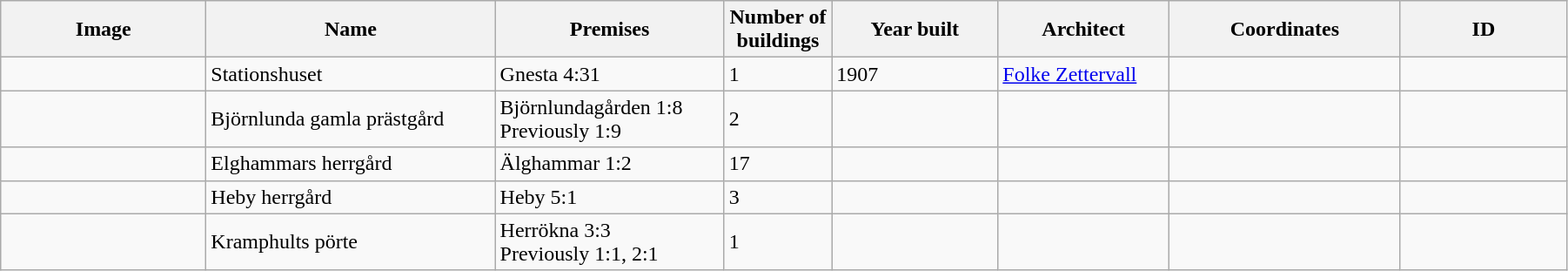<table class="wikitable" width="95%">
<tr>
<th width="150">Image</th>
<th>Name</th>
<th>Premises</th>
<th width="75">Number of<br>buildings</th>
<th width="120">Year built</th>
<th>Architect</th>
<th width="170">Coordinates</th>
<th width="120">ID</th>
</tr>
<tr>
<td></td>
<td Gnesta station>Stationshuset</td>
<td>Gnesta 4:31</td>
<td>1</td>
<td>1907</td>
<td><a href='#'>Folke Zettervall</a></td>
<td></td>
<td></td>
</tr>
<tr>
<td></td>
<td>Björnlunda gamla prästgård</td>
<td>Björnlundagården 1:8<br>Previously 1:9</td>
<td>2</td>
<td></td>
<td></td>
<td></td>
<td></td>
</tr>
<tr>
<td></td>
<td Elghammar>Elghammars herrgård</td>
<td>Älghammar 1:2</td>
<td>17</td>
<td></td>
<td></td>
<td></td>
<td></td>
</tr>
<tr>
<td></td>
<td Heby slott>Heby herrgård</td>
<td>Heby 5:1</td>
<td>3</td>
<td></td>
<td></td>
<td></td>
<td></td>
</tr>
<tr>
<td></td>
<td>Kramphults pörte</td>
<td>Herrökna 3:3<br>Previously 1:1, 2:1</td>
<td>1</td>
<td></td>
<td></td>
<td></td>
<td></td>
</tr>
</table>
